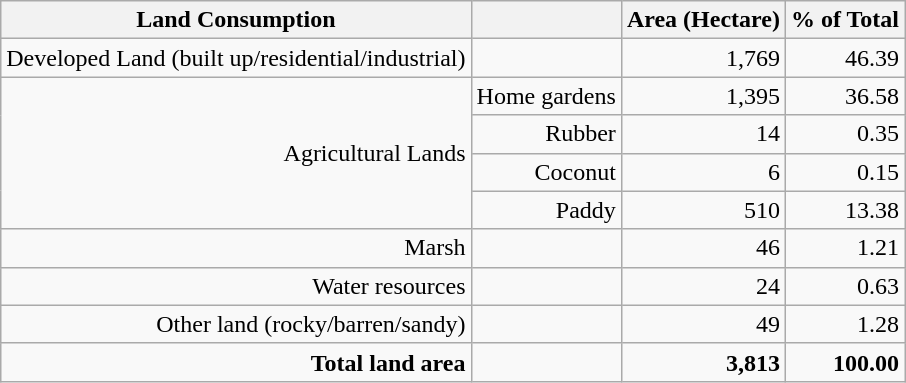<table class="wikitable" | style="text-align:right;">
<tr>
<th>Land Consumption</th>
<th></th>
<th>Area (Hectare)</th>
<th>% of Total</th>
</tr>
<tr>
<td>Developed Land (built up/residential/industrial)</td>
<td></td>
<td>1,769</td>
<td>46.39</td>
</tr>
<tr>
<td rowspan="4">Agricultural Lands</td>
<td>Home gardens</td>
<td>1,395</td>
<td>36.58</td>
</tr>
<tr>
<td>Rubber</td>
<td>14</td>
<td>0.35</td>
</tr>
<tr>
<td>Coconut</td>
<td>6</td>
<td>0.15</td>
</tr>
<tr>
<td>Paddy</td>
<td>510</td>
<td>13.38</td>
</tr>
<tr>
<td>Marsh</td>
<td></td>
<td>46</td>
<td>1.21</td>
</tr>
<tr>
<td>Water resources</td>
<td></td>
<td>24</td>
<td>0.63</td>
</tr>
<tr>
<td>Other land (rocky/barren/sandy)</td>
<td></td>
<td>49</td>
<td>1.28</td>
</tr>
<tr>
<td><strong>Total land area</strong></td>
<td></td>
<td><strong>3,813</strong></td>
<td><strong>100.00</strong></td>
</tr>
</table>
